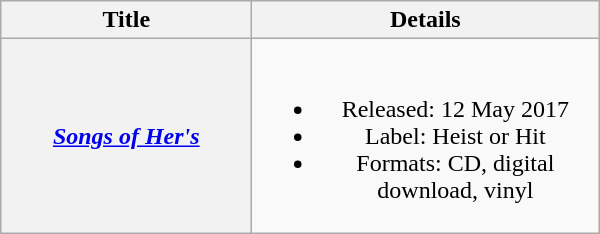<table class="wikitable plainrowheaders" style="text-align:center;">
<tr>
<th scope="col" style="width:10em;">Title</th>
<th scope="col" style="width:14em;">Details</th>
</tr>
<tr>
<th scope="row"><em><a href='#'>Songs of Her's</a></em></th>
<td><br><ul><li>Released: 12 May 2017</li><li>Label: Heist or Hit</li><li>Formats: CD, digital download, vinyl</li></ul></td>
</tr>
</table>
